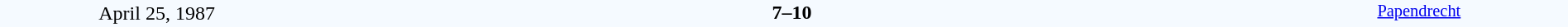<table style="width: 100%; background:#F5FAFF;" cellspacing="0">
<tr>
<td align=center rowspan=3 width=20%>April 25, 1987<br></td>
</tr>
<tr>
<td width=24% align=right></td>
<td align=center width=13%><strong>7–10</strong></td>
<td width=24%></td>
<td style=font-size:85% rowspan=3 valign=top align=center><a href='#'>Papendrecht</a></td>
</tr>
<tr style=font-size:85%>
<td align=right></td>
<td align=center></td>
<td></td>
</tr>
</table>
